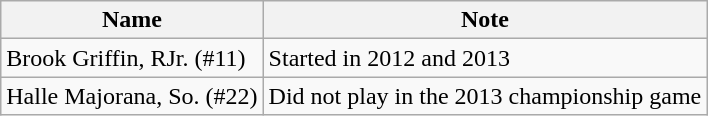<table class="wikitable">
<tr>
<th>Name</th>
<th>Note</th>
</tr>
<tr>
<td>Brook Griffin, RJr. (#11)</td>
<td>Started in 2012 and 2013</td>
</tr>
<tr>
<td>Halle Majorana, So. (#22)</td>
<td>Did not play in the 2013 championship game</td>
</tr>
</table>
